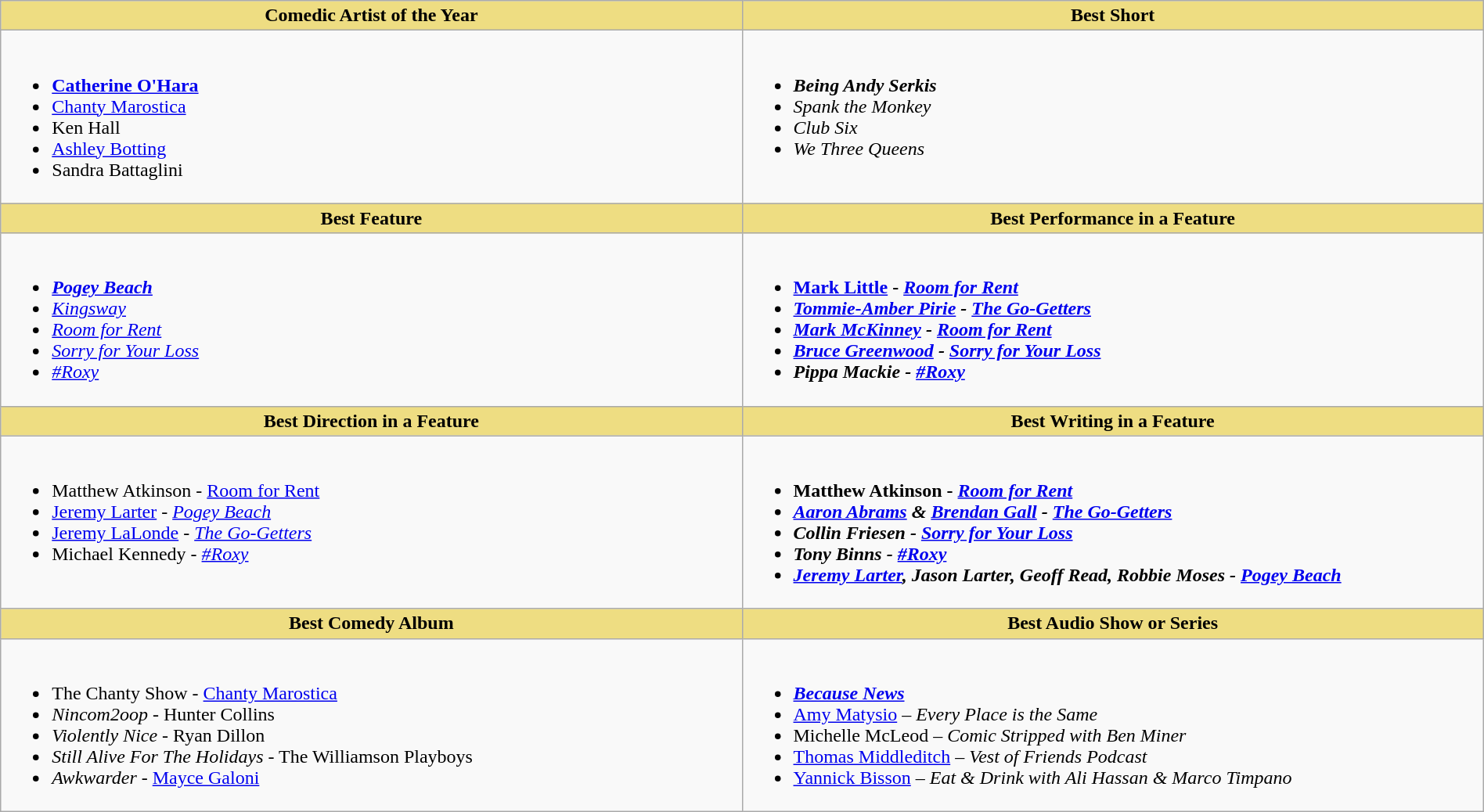<table class="wikitable" style="width:100%">
<tr>
<th style="background:#EEDD82; width:50%">Comedic Artist of the Year</th>
<th style="background:#EEDD82; width:50%">Best Short</th>
</tr>
<tr>
<td valign="top"><br><ul><li> <strong><a href='#'>Catherine O'Hara</a></strong></li><li><a href='#'>Chanty Marostica</a></li><li>Ken Hall</li><li><a href='#'>Ashley Botting</a></li><li>Sandra Battaglini</li></ul></td>
<td valign="top"><br><ul><li> <strong><em>Being Andy Serkis</em></strong></li><li><em>Spank the Monkey</em></li><li><em>Club Six</em></li><li><em>We Three Queens</em></li></ul></td>
</tr>
<tr>
<th style="background:#EEDD82; width:50%">Best Feature</th>
<th style="background:#EEDD82; width:50%">Best Performance in a Feature</th>
</tr>
<tr>
<td valign="top"><br><ul><li> <strong><em><a href='#'>Pogey Beach</a></em></strong></li><li><em><a href='#'>Kingsway</a></em></li><li><em><a href='#'>Room for Rent</a></em></li><li><em><a href='#'>Sorry for Your Loss</a></em></li><li><em><a href='#'>#Roxy</a></em></li></ul></td>
<td valign="top"><br><ul><li> <strong><a href='#'>Mark Little</a> - <em><a href='#'>Room for Rent</a><strong><em></li><li><a href='#'>Tommie-Amber Pirie</a> - </em><a href='#'>The Go-Getters</a><em></li><li><a href='#'>Mark McKinney</a> - </em><a href='#'>Room for Rent</a><em></li><li><a href='#'>Bruce Greenwood</a> - </em><a href='#'>Sorry for Your Loss</a><em></li><li>Pippa Mackie - </em><a href='#'>#Roxy</a><em></li></ul></td>
</tr>
<tr>
<th style="background:#EEDD82; width:50%">Best Direction in a Feature</th>
<th style="background:#EEDD82; width:50%">Best Writing in a Feature</th>
</tr>
<tr>
<td valign="top"><br><ul><li> </strong>Matthew Atkinson - </em><a href='#'>Room for Rent</a></em></strong></li><li><a href='#'>Jeremy Larter</a> - <em><a href='#'>Pogey Beach</a></em></li><li><a href='#'>Jeremy LaLonde</a> - <em><a href='#'>The Go-Getters</a></em></li><li>Michael Kennedy - <em><a href='#'>#Roxy</a></em></li></ul></td>
<td valign="top"><br><ul><li> <strong>Matthew Atkinson - <em><a href='#'>Room for Rent</a><strong><em></li><li><a href='#'>Aaron Abrams</a> & <a href='#'>Brendan Gall</a> - </em><a href='#'>The Go-Getters</a><em></li><li>Collin Friesen - </em><a href='#'>Sorry for Your Loss</a><em></li><li>Tony Binns - </em><a href='#'>#Roxy</a><em></li><li><a href='#'>Jeremy Larter</a>, Jason Larter, Geoff Read, Robbie Moses - </em><a href='#'>Pogey Beach</a><em></li></ul></td>
</tr>
<tr>
<th style="background:#EEDD82; width:50%">Best Comedy Album</th>
<th style="background:#EEDD82; width:50%">Best Audio Show or Series</th>
</tr>
<tr>
<td valign="top"><br><ul><li> </em></strong>The Chanty Show</em> - <a href='#'>Chanty Marostica</a></strong></li><li><em>Nincom2oop</em> - Hunter Collins</li><li><em>Violently Nice</em> - Ryan Dillon</li><li><em>Still Alive For The Holidays</em> - The Williamson Playboys</li><li><em>Awkwarder</em> - <a href='#'>Mayce Galoni</a></li></ul></td>
<td valign="top"><br><ul><li> <strong><em><a href='#'>Because News</a></em></strong></li><li><a href='#'>Amy Matysio</a> – <em>Every Place is the Same</em></li><li>Michelle McLeod – <em>Comic Stripped with Ben Miner</em></li><li><a href='#'>Thomas Middleditch</a> – <em>Vest of Friends Podcast</em></li><li><a href='#'>Yannick Bisson</a> – <em>Eat & Drink with Ali Hassan & Marco Timpano</em></li></ul></td>
</tr>
</table>
